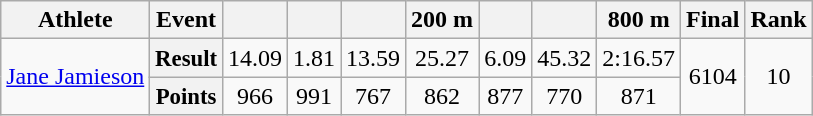<table class="wikitable" style="font-size:100%;">
<tr>
<th>Athlete</th>
<th>Event</th>
<th></th>
<th></th>
<th></th>
<th>200 m</th>
<th></th>
<th></th>
<th>800 m</th>
<th>Final</th>
<th>Rank</th>
</tr>
<tr align=center>
<td rowspan="2" style="text-align:left;"><a href='#'>Jane Jamieson</a></td>
<th style="font-size:95%">Result</th>
<td>14.09</td>
<td>1.81</td>
<td>13.59</td>
<td>25.27</td>
<td>6.09</td>
<td>45.32</td>
<td>2:16.57</td>
<td rowspan=2>6104</td>
<td rowspan=2>10</td>
</tr>
<tr align=center>
<th style="font-size:95%">Points</th>
<td>966</td>
<td>991</td>
<td>767</td>
<td>862</td>
<td>877</td>
<td>770</td>
<td>871</td>
</tr>
</table>
